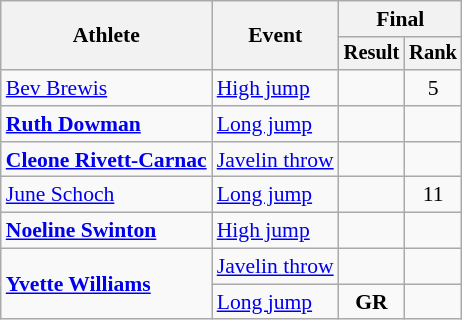<table class=wikitable style=font-size:90%>
<tr>
<th rowspan=2>Athlete</th>
<th rowspan=2>Event</th>
<th colspan=2>Final</th>
</tr>
<tr style=font-size:95%>
<th>Result</th>
<th>Rank</th>
</tr>
<tr align=center>
<td align=left><a href='#'>Bev Brewis</a></td>
<td align=left><a href='#'>High jump</a></td>
<td></td>
<td>5</td>
</tr>
<tr align=center>
<td align=left><strong><a href='#'>Ruth Dowman</a></strong></td>
<td align=left><a href='#'>Long jump</a></td>
<td></td>
<td></td>
</tr>
<tr align=center>
<td align=left><strong><a href='#'>Cleone Rivett-Carnac</a></strong></td>
<td align=left><a href='#'>Javelin throw</a></td>
<td></td>
<td></td>
</tr>
<tr align=center>
<td align=left><a href='#'>June Schoch</a></td>
<td align=left><a href='#'>Long jump</a></td>
<td></td>
<td>11</td>
</tr>
<tr align=center>
<td align=left><strong><a href='#'>Noeline Swinton</a></strong></td>
<td align=left><a href='#'>High jump</a></td>
<td></td>
<td></td>
</tr>
<tr align=center>
<td align=left rowspan=2><strong><a href='#'>Yvette Williams</a></strong></td>
<td align=left><a href='#'>Javelin throw</a></td>
<td></td>
<td></td>
</tr>
<tr align=center>
<td align=left><a href='#'>Long jump</a></td>
<td> <strong>GR</strong></td>
<td></td>
</tr>
</table>
